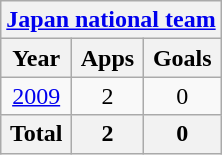<table class="wikitable" style="text-align:center">
<tr>
<th colspan=3><a href='#'>Japan national team</a></th>
</tr>
<tr>
<th>Year</th>
<th>Apps</th>
<th>Goals</th>
</tr>
<tr>
<td><a href='#'>2009</a></td>
<td>2</td>
<td>0</td>
</tr>
<tr>
<th>Total</th>
<th>2</th>
<th>0</th>
</tr>
</table>
